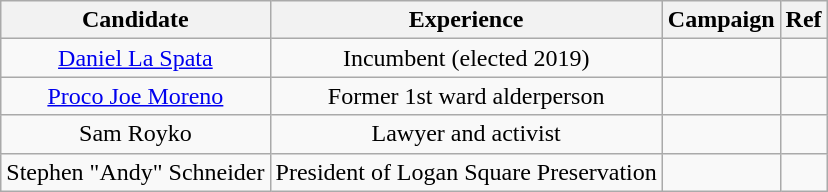<table class="wikitable" style="text-align:center">
<tr>
<th>Candidate</th>
<th>Experience</th>
<th>Campaign</th>
<th>Ref</th>
</tr>
<tr>
<td><a href='#'>Daniel La Spata</a></td>
<td>Incumbent (elected 2019)</td>
<td></td>
<td></td>
</tr>
<tr>
<td><a href='#'>Proco Joe Moreno</a></td>
<td>Former 1st ward alderperson</td>
<td></td>
<td></td>
</tr>
<tr>
<td>Sam Royko</td>
<td>Lawyer and activist</td>
<td></td>
<td></td>
</tr>
<tr>
<td>Stephen "Andy" Schneider</td>
<td>President of Logan Square Preservation</td>
<td></td>
<td></td>
</tr>
</table>
